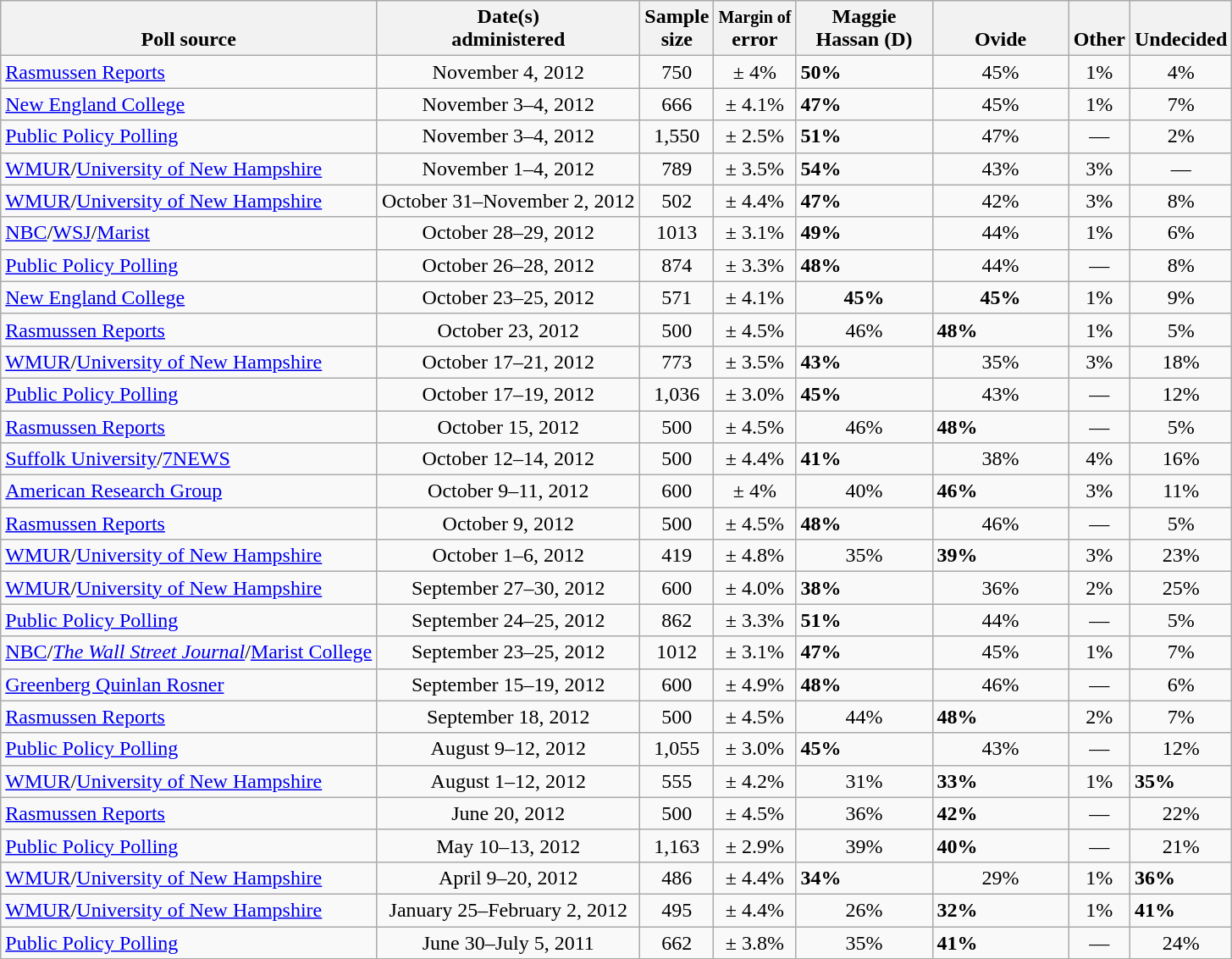<table class="wikitable">
<tr valign= bottom>
<th>Poll source</th>
<th style="width:200px;">Date(s)<br>administered</th>
<th class=small>Sample<br>size</th>
<th><small>Margin of</small><br>error</th>
<th style="width:100px;">Maggie<br>Hassan (D)</th>
<th style="width:100px;">Ovide<br></th>
<th>Other</th>
<th>Undecided</th>
</tr>
<tr>
<td><a href='#'>Rasmussen Reports</a></td>
<td align=center>November 4, 2012</td>
<td align=center>750</td>
<td align=center>± 4%</td>
<td><strong>50%</strong></td>
<td align=center>45%</td>
<td align=center>1%</td>
<td align=center>4%</td>
</tr>
<tr>
<td><a href='#'>New England College</a></td>
<td align=center>November 3–4, 2012</td>
<td align=center>666</td>
<td align=center>± 4.1%</td>
<td><strong>47%</strong></td>
<td align=center>45%</td>
<td align=center>1%</td>
<td align=center>7%</td>
</tr>
<tr>
<td><a href='#'>Public Policy Polling</a></td>
<td align=center>November 3–4, 2012</td>
<td align=center>1,550</td>
<td align=center>± 2.5%</td>
<td><strong>51%</strong></td>
<td align=center>47%</td>
<td align=center>—</td>
<td align=center>2%</td>
</tr>
<tr>
<td><a href='#'>WMUR</a>/<a href='#'>University of New Hampshire</a></td>
<td align=center>November 1–4, 2012</td>
<td align=center>789</td>
<td align=center>± 3.5%</td>
<td><strong>54%</strong></td>
<td align=center>43%</td>
<td align=center>3%</td>
<td align=center>—</td>
</tr>
<tr>
<td><a href='#'>WMUR</a>/<a href='#'>University of New Hampshire</a></td>
<td align=center>October 31–November 2, 2012</td>
<td align=center>502</td>
<td align=center>± 4.4%</td>
<td><strong>47%</strong></td>
<td align=center>42%</td>
<td align=center>3%</td>
<td align=center>8%</td>
</tr>
<tr>
<td><a href='#'>NBC</a>/<a href='#'>WSJ</a>/<a href='#'>Marist</a></td>
<td align=center>October 28–29, 2012</td>
<td align=center>1013</td>
<td align=center>± 3.1%</td>
<td><strong>49%</strong></td>
<td align=center>44%</td>
<td align=center>1%</td>
<td align=center>6%</td>
</tr>
<tr>
<td><a href='#'>Public Policy Polling</a></td>
<td align=center>October 26–28, 2012</td>
<td align=center>874</td>
<td align=center>± 3.3%</td>
<td><strong>48%</strong></td>
<td align=center>44%</td>
<td align=center>—</td>
<td align=center>8%</td>
</tr>
<tr>
<td><a href='#'>New England College</a></td>
<td align=center>October 23–25, 2012</td>
<td align=center>571</td>
<td align=center>± 4.1%</td>
<td align=center><strong>45%</strong></td>
<td align=center><strong>45%</strong></td>
<td align=center>1%</td>
<td align=center>9%</td>
</tr>
<tr>
<td><a href='#'>Rasmussen Reports</a></td>
<td align=center>October 23, 2012</td>
<td align=center>500</td>
<td align=center>± 4.5%</td>
<td align=center>46%</td>
<td><strong>48%</strong></td>
<td align=center>1%</td>
<td align=center>5%</td>
</tr>
<tr>
<td><a href='#'>WMUR</a>/<a href='#'>University of New Hampshire</a></td>
<td align=center>October 17–21, 2012</td>
<td align=center>773</td>
<td align=center>± 3.5%</td>
<td><strong>43%</strong></td>
<td align=center>35%</td>
<td align=center>3%</td>
<td align=center>18%</td>
</tr>
<tr>
<td><a href='#'>Public Policy Polling</a></td>
<td align=center>October 17–19, 2012</td>
<td align=center>1,036</td>
<td align=center>± 3.0%</td>
<td><strong>45%</strong></td>
<td align=center>43%</td>
<td align=center>—</td>
<td align=center>12%</td>
</tr>
<tr>
<td><a href='#'>Rasmussen Reports</a></td>
<td align=center>October 15, 2012</td>
<td align=center>500</td>
<td align=center>± 4.5%</td>
<td align=center>46%</td>
<td><strong>48%</strong></td>
<td align=center>—</td>
<td align=center>5%</td>
</tr>
<tr>
<td><a href='#'>Suffolk University</a>/<a href='#'>7NEWS</a></td>
<td align=center>October 12–14, 2012</td>
<td align=center>500</td>
<td align=center>± 4.4%</td>
<td><strong>41%</strong></td>
<td align=center>38%</td>
<td align=center>4%</td>
<td align=center>16%</td>
</tr>
<tr>
<td><a href='#'>American Research Group</a></td>
<td align=center>October 9–11, 2012</td>
<td align=center>600</td>
<td align=center>± 4%</td>
<td align=center>40%</td>
<td><strong>46%</strong></td>
<td align=center>3%</td>
<td align=center>11%</td>
</tr>
<tr>
<td><a href='#'>Rasmussen Reports</a></td>
<td align=center>October 9, 2012</td>
<td align=center>500</td>
<td align=center>± 4.5%</td>
<td><strong>48%</strong></td>
<td align=center>46%</td>
<td align=center>—</td>
<td align=center>5%</td>
</tr>
<tr>
<td><a href='#'>WMUR</a>/<a href='#'>University of New Hampshire</a></td>
<td align=center>October 1–6, 2012</td>
<td align=center>419</td>
<td align=center>± 4.8%</td>
<td align=center>35%</td>
<td><strong>39%</strong></td>
<td align=center>3%</td>
<td align=center>23%</td>
</tr>
<tr>
<td><a href='#'>WMUR</a>/<a href='#'>University of New Hampshire</a></td>
<td align=center>September 27–30, 2012</td>
<td align=center>600</td>
<td align=center>± 4.0%</td>
<td><strong>38%</strong></td>
<td align=center>36%</td>
<td align=center>2%</td>
<td align=center>25%</td>
</tr>
<tr>
<td><a href='#'>Public Policy Polling</a></td>
<td align=center>September 24–25, 2012</td>
<td align=center>862</td>
<td align=center>± 3.3%</td>
<td><strong>51%</strong></td>
<td align=center>44%</td>
<td align=center>—</td>
<td align=center>5%</td>
</tr>
<tr>
<td><a href='#'>NBC</a>/<em><a href='#'>The Wall Street Journal</a></em>/<a href='#'>Marist College</a></td>
<td align=center>September 23–25, 2012</td>
<td align=center>1012</td>
<td align=center>± 3.1%</td>
<td><strong>47%</strong></td>
<td align=center>45%</td>
<td align=center>1%</td>
<td align=center>7%</td>
</tr>
<tr>
<td><a href='#'>Greenberg Quinlan Rosner</a></td>
<td align=center>September 15–19, 2012</td>
<td align=center>600</td>
<td align=center>± 4.9%</td>
<td><strong>48%</strong></td>
<td align=center>46%</td>
<td align=center>—</td>
<td align=center>6%</td>
</tr>
<tr>
<td><a href='#'>Rasmussen Reports</a></td>
<td align=center>September 18, 2012</td>
<td align=center>500</td>
<td align=center>± 4.5%</td>
<td align=center>44%</td>
<td><strong>48%</strong></td>
<td align=center>2%</td>
<td align=center>7%</td>
</tr>
<tr>
<td><a href='#'>Public Policy Polling</a></td>
<td align=center>August 9–12, 2012</td>
<td align=center>1,055</td>
<td align=center>± 3.0%</td>
<td><strong>45%</strong></td>
<td align=center>43%</td>
<td align=center>—</td>
<td align=center>12%</td>
</tr>
<tr>
<td><a href='#'>WMUR</a>/<a href='#'>University of New Hampshire</a></td>
<td align=center>August 1–12, 2012</td>
<td align=center>555</td>
<td align=center>± 4.2%</td>
<td align=center>31%</td>
<td><strong>33%</strong></td>
<td align=center>1%</td>
<td><strong>35%</strong></td>
</tr>
<tr>
<td><a href='#'>Rasmussen Reports</a></td>
<td align=center>June 20, 2012</td>
<td align=center>500</td>
<td align=center>± 4.5%</td>
<td align=center>36%</td>
<td><strong>42%</strong></td>
<td align=center>—</td>
<td align=center>22%</td>
</tr>
<tr>
<td><a href='#'>Public Policy Polling</a></td>
<td align=center>May 10–13, 2012</td>
<td align=center>1,163</td>
<td align=center>± 2.9%</td>
<td align=center>39%</td>
<td><strong>40%</strong></td>
<td align=center>—</td>
<td align=center>21%</td>
</tr>
<tr>
<td><a href='#'>WMUR</a>/<a href='#'>University of New Hampshire</a></td>
<td align=center>April 9–20, 2012</td>
<td align=center>486</td>
<td align=center>± 4.4%</td>
<td><strong>34%</strong></td>
<td align=center>29%</td>
<td align=center>1%</td>
<td><strong>36%</strong></td>
</tr>
<tr>
<td><a href='#'>WMUR</a>/<a href='#'>University of New Hampshire</a></td>
<td align=center>January 25–February 2, 2012</td>
<td align=center>495</td>
<td align=center>± 4.4%</td>
<td align=center>26%</td>
<td><strong>32%</strong></td>
<td align=center>1%</td>
<td><strong>41%</strong></td>
</tr>
<tr>
<td><a href='#'>Public Policy Polling</a></td>
<td align=center>June 30–July 5, 2011</td>
<td align=center>662</td>
<td align=center>± 3.8%</td>
<td align=center>35%</td>
<td><strong>41%</strong></td>
<td align=center>—</td>
<td align=center>24%</td>
</tr>
</table>
